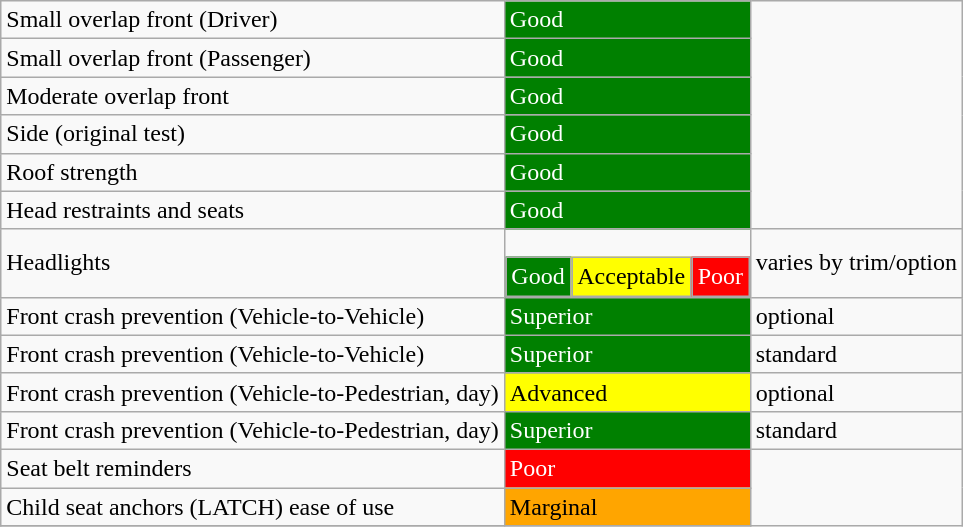<table class="wikitable">
<tr>
<td>Small overlap front (Driver)</td>
<td style="color:white;background: green">Good</td>
</tr>
<tr>
<td>Small overlap front (Passenger)</td>
<td style="color:white;background: green">Good</td>
</tr>
<tr>
<td>Moderate overlap front</td>
<td style="color:white;background: green">Good</td>
</tr>
<tr>
<td>Side (original test)</td>
<td style="color:white;background: green">Good</td>
</tr>
<tr>
<td>Roof strength</td>
<td style="color:white;background: green">Good</td>
</tr>
<tr>
<td>Head restraints and seats</td>
<td style="color:white;background: green">Good</td>
</tr>
<tr>
<td>Headlights</td>
<td style="margin:0;padding:0"><br><table border=0 cellspacing=0>
<tr>
<td style="color:white;background: green">Good</td>
<td style="background: yellow">Acceptable</td>
<td style="color:white;background: red">Poor</td>
</tr>
</table>
</td>
<td>varies by trim/option</td>
</tr>
<tr>
<td>Front crash prevention (Vehicle-to-Vehicle)</td>
<td style="color:white;background: green">Superior</td>
<td>optional</td>
</tr>
<tr>
<td>Front crash prevention (Vehicle-to-Vehicle)</td>
<td style="color:white;background: green">Superior</td>
<td>standard</td>
</tr>
<tr>
<td>Front crash prevention (Vehicle-to-Pedestrian, day)</td>
<td style="background: yellow">Advanced</td>
<td>optional</td>
</tr>
<tr>
<td>Front crash prevention (Vehicle-to-Pedestrian, day)</td>
<td style="color:white;background: green">Superior</td>
<td>standard</td>
</tr>
<tr>
<td>Seat belt reminders</td>
<td style="color:white;background: red">Poor</td>
</tr>
<tr>
<td>Child seat anchors (LATCH) ease of use</td>
<td style="background: orange">Marginal</td>
</tr>
<tr>
</tr>
</table>
